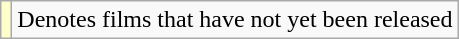<table class="wikitable">
<tr>
<td style="background:#FFFFCC;"></td>
<td>Denotes films that have not yet been released</td>
</tr>
</table>
